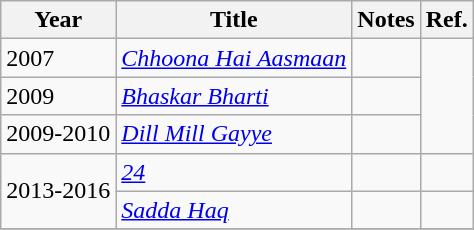<table class="wikitable">
<tr>
<th>Year</th>
<th>Title</th>
<th>Notes</th>
<th>Ref.</th>
</tr>
<tr>
<td>2007</td>
<td><em><a href='#'>Chhoona Hai Aasmaan</a></em></td>
<td></td>
<td rowspan="3"></td>
</tr>
<tr>
<td>2009</td>
<td><em><a href='#'>Bhaskar Bharti</a></em></td>
<td></td>
</tr>
<tr>
<td>2009-2010</td>
<td><em><a href='#'>Dill Mill Gayye</a></em></td>
<td></td>
</tr>
<tr>
<td rowspan="2">2013-2016</td>
<td><em><a href='#'>24</a></em></td>
<td></td>
<td></td>
</tr>
<tr>
<td><em><a href='#'>Sadda Haq</a></em></td>
<td></td>
<td></td>
</tr>
<tr>
</tr>
</table>
